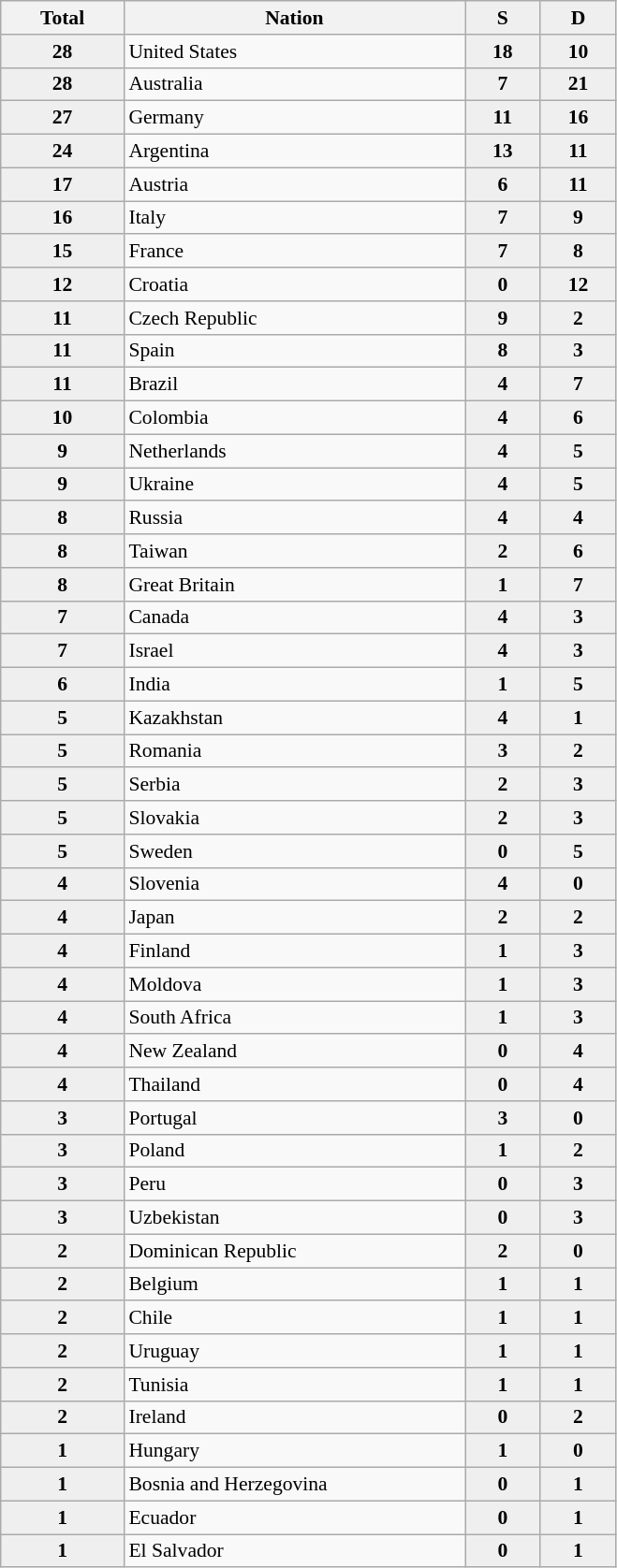<table class="sortable wikitable" style="font-size:90%;">
<tr>
<th width=81>Total</th>
<th width=236>Nation</th>
<th width=47 style="background:#efefef"> S </th>
<th width=47 style="background:#efefef"> D </th>
</tr>
<tr align=center>
<td bgcolor=#efefef><strong>28</strong></td>
<td align=left>United States</td>
<td bgcolor=#efefef><strong>18</strong></td>
<td bgcolor=#efefef><strong>10</strong></td>
</tr>
<tr align=center>
<td bgcolor=#efefef><strong>28</strong></td>
<td align=left>Australia</td>
<td bgcolor=#efefef><strong>7</strong></td>
<td bgcolor=#efefef><strong>21</strong></td>
</tr>
<tr align=center>
<td bgcolor=#efefef><strong>27</strong></td>
<td align=left>Germany</td>
<td bgcolor=#efefef><strong>11</strong></td>
<td bgcolor=#efefef><strong>16</strong></td>
</tr>
<tr align=center>
<td bgcolor=#efefef><strong>24</strong></td>
<td align=left>Argentina</td>
<td bgcolor=#efefef><strong>13</strong></td>
<td bgcolor=#efefef><strong>11</strong></td>
</tr>
<tr align=center>
<td bgcolor=#efefef><strong>17</strong></td>
<td align=left>Austria</td>
<td bgcolor=#efefef><strong>6</strong></td>
<td bgcolor=#efefef><strong>11</strong></td>
</tr>
<tr align=center>
<td bgcolor=#efefef><strong>16</strong></td>
<td align=left>Italy</td>
<td bgcolor=#efefef><strong>7</strong></td>
<td bgcolor=#efefef><strong>9</strong></td>
</tr>
<tr align=center>
<td bgcolor=#efefef><strong>15</strong></td>
<td align=left>France</td>
<td bgcolor=#efefef><strong>7</strong></td>
<td bgcolor=#efefef><strong>8</strong></td>
</tr>
<tr align=center>
<td bgcolor=#efefef><strong>12</strong></td>
<td align=left>Croatia</td>
<td bgcolor=#efefef><strong>0</strong></td>
<td bgcolor=#efefef><strong>12</strong></td>
</tr>
<tr align=center>
<td bgcolor=#efefef><strong>11</strong></td>
<td align=left>Czech Republic</td>
<td bgcolor=#efefef><strong>9</strong></td>
<td bgcolor=#efefef><strong>2</strong></td>
</tr>
<tr align=center>
<td bgcolor=#efefef><strong>11</strong></td>
<td align=left>Spain</td>
<td bgcolor=#efefef><strong>8</strong></td>
<td bgcolor=#efefef><strong>3</strong></td>
</tr>
<tr align=center>
<td bgcolor=#efefef><strong>11</strong></td>
<td align=left>Brazil</td>
<td bgcolor=#efefef><strong>4</strong></td>
<td bgcolor=#efefef><strong>7</strong></td>
</tr>
<tr align=center>
<td bgcolor=#efefef><strong>10</strong></td>
<td align=left>Colombia</td>
<td bgcolor=#efefef><strong>4</strong></td>
<td bgcolor=#efefef><strong>6</strong></td>
</tr>
<tr align=center>
<td bgcolor=#efefef><strong>9</strong></td>
<td align=left>Netherlands</td>
<td bgcolor=#efefef><strong>4</strong></td>
<td bgcolor=#efefef><strong>5</strong></td>
</tr>
<tr align=center>
<td bgcolor=#efefef><strong>9</strong></td>
<td align=left>Ukraine</td>
<td bgcolor=#efefef><strong>4</strong></td>
<td bgcolor=#efefef><strong>5</strong></td>
</tr>
<tr align=center>
<td bgcolor=#efefef><strong>8</strong></td>
<td align=left>Russia</td>
<td bgcolor=#efefef><strong>4</strong></td>
<td bgcolor=#efefef><strong>4</strong></td>
</tr>
<tr align=center>
<td bgcolor=#efefef><strong>8</strong></td>
<td align=left>Taiwan</td>
<td bgcolor=#efefef><strong>2</strong></td>
<td bgcolor=#efefef><strong>6</strong></td>
</tr>
<tr align=center>
<td bgcolor=#efefef><strong>8</strong></td>
<td align=left>Great Britain</td>
<td bgcolor=#efefef><strong>1</strong></td>
<td bgcolor=#efefef><strong>7</strong></td>
</tr>
<tr align=center>
<td bgcolor=#efefef><strong>7</strong></td>
<td align=left>Canada</td>
<td bgcolor=#efefef><strong>4</strong></td>
<td bgcolor=#efefef><strong>3</strong></td>
</tr>
<tr align=center>
<td bgcolor=#efefef><strong>7</strong></td>
<td align=left>Israel</td>
<td bgcolor=#efefef><strong>4</strong></td>
<td bgcolor=#efefef><strong>3</strong></td>
</tr>
<tr align=center>
<td bgcolor=#efefef><strong>6</strong></td>
<td align=left>India</td>
<td bgcolor=#efefef><strong>1</strong></td>
<td bgcolor=#efefef><strong>5</strong></td>
</tr>
<tr align=center>
<td bgcolor=#efefef><strong>5</strong></td>
<td align=left>Kazakhstan</td>
<td bgcolor=#efefef><strong>4</strong></td>
<td bgcolor=#efefef><strong>1</strong></td>
</tr>
<tr align=center>
<td bgcolor=#efefef><strong>5</strong></td>
<td align=left>Romania</td>
<td bgcolor=#efefef><strong>3</strong></td>
<td bgcolor=#efefef><strong>2</strong></td>
</tr>
<tr align=center>
<td bgcolor=#efefef><strong>5</strong></td>
<td align=left>Serbia</td>
<td bgcolor=#efefef><strong>2</strong></td>
<td bgcolor=#efefef><strong>3</strong></td>
</tr>
<tr align=center>
<td bgcolor=#efefef><strong>5</strong></td>
<td align=left>Slovakia</td>
<td bgcolor=#efefef><strong>2</strong></td>
<td bgcolor=#efefef><strong>3</strong></td>
</tr>
<tr align=center>
<td bgcolor=#efefef><strong>5</strong></td>
<td align=left>Sweden</td>
<td bgcolor=#efefef><strong>0</strong></td>
<td bgcolor=#efefef><strong>5</strong></td>
</tr>
<tr align=center>
<td bgcolor=#efefef><strong>4</strong></td>
<td align=left>Slovenia</td>
<td bgcolor=#efefef><strong>4</strong></td>
<td bgcolor=#efefef><strong>0</strong></td>
</tr>
<tr align=center>
<td bgcolor=#efefef><strong>4</strong></td>
<td align=left>Japan</td>
<td bgcolor=#efefef><strong>2</strong></td>
<td bgcolor=#efefef><strong>2</strong></td>
</tr>
<tr align=center>
<td bgcolor=#efefef><strong>4</strong></td>
<td align=left>Finland</td>
<td bgcolor=#efefef><strong>1</strong></td>
<td bgcolor=#efefef><strong>3</strong></td>
</tr>
<tr align=center>
<td bgcolor=#efefef><strong>4</strong></td>
<td align=left>Moldova</td>
<td bgcolor=#efefef><strong>1</strong></td>
<td bgcolor=#efefef><strong>3</strong></td>
</tr>
<tr align=center>
<td bgcolor=#efefef><strong>4</strong></td>
<td align=left>South Africa</td>
<td bgcolor=#efefef><strong>1</strong></td>
<td bgcolor=#efefef><strong>3</strong></td>
</tr>
<tr align=center>
<td bgcolor=#efefef><strong>4</strong></td>
<td align=left>New Zealand</td>
<td bgcolor=#efefef><strong>0</strong></td>
<td bgcolor=#efefef><strong>4</strong></td>
</tr>
<tr align=center>
<td bgcolor=#efefef><strong>4</strong></td>
<td align=left>Thailand</td>
<td bgcolor=#efefef><strong>0</strong></td>
<td bgcolor=#efefef><strong>4</strong></td>
</tr>
<tr align=center>
<td bgcolor=#efefef><strong>3</strong></td>
<td align=left>Portugal</td>
<td bgcolor=#efefef><strong>3</strong></td>
<td bgcolor=#efefef><strong>0</strong></td>
</tr>
<tr align=center>
<td bgcolor=#efefef><strong>3</strong></td>
<td align=left>Poland</td>
<td bgcolor=#efefef><strong>1</strong></td>
<td bgcolor=#efefef><strong>2</strong></td>
</tr>
<tr align=center>
<td bgcolor=#efefef><strong>3</strong></td>
<td align=left>Peru</td>
<td bgcolor=#efefef><strong>0</strong></td>
<td bgcolor=#efefef><strong>3</strong></td>
</tr>
<tr align=center>
<td bgcolor=#efefef><strong>3</strong></td>
<td align=left>Uzbekistan</td>
<td bgcolor=#efefef><strong>0</strong></td>
<td bgcolor=#efefef><strong>3</strong></td>
</tr>
<tr align=center>
<td bgcolor=#efefef><strong>2</strong></td>
<td align=left>Dominican Republic</td>
<td bgcolor=#efefef><strong>2</strong></td>
<td bgcolor=#efefef><strong>0</strong></td>
</tr>
<tr align=center>
<td bgcolor=#efefef><strong>2</strong></td>
<td align=left>Belgium</td>
<td bgcolor=#efefef><strong>1</strong></td>
<td bgcolor=#efefef><strong>1</strong></td>
</tr>
<tr align=center>
<td bgcolor=#efefef><strong>2</strong></td>
<td align=left>Chile</td>
<td bgcolor=#efefef><strong>1</strong></td>
<td bgcolor=#efefef><strong>1</strong></td>
</tr>
<tr align=center>
<td bgcolor=#efefef><strong>2</strong></td>
<td align=left>Uruguay</td>
<td bgcolor=#efefef><strong>1</strong></td>
<td bgcolor=#efefef><strong>1</strong></td>
</tr>
<tr align=center>
<td bgcolor=#efefef><strong>2</strong></td>
<td align=left>Tunisia</td>
<td bgcolor=#efefef><strong>1</strong></td>
<td bgcolor=#efefef><strong>1</strong></td>
</tr>
<tr align=center>
<td bgcolor=#efefef><strong>2</strong></td>
<td align=left>Ireland</td>
<td bgcolor=#efefef><strong>0</strong></td>
<td bgcolor=#efefef><strong>2</strong></td>
</tr>
<tr align=center>
<td bgcolor=#efefef><strong>1</strong></td>
<td align=left>Hungary</td>
<td bgcolor=#efefef><strong>1</strong></td>
<td bgcolor=#efefef><strong>0</strong></td>
</tr>
<tr align=center>
<td bgcolor=#efefef><strong>1</strong></td>
<td align=left>Bosnia and Herzegovina</td>
<td bgcolor=#efefef><strong>0</strong></td>
<td bgcolor=#efefef><strong>1</strong></td>
</tr>
<tr align=center>
<td bgcolor=#efefef><strong>1</strong></td>
<td align=left>Ecuador</td>
<td bgcolor=#efefef><strong>0</strong></td>
<td bgcolor=#efefef><strong>1</strong></td>
</tr>
<tr align=center>
<td bgcolor=#efefef><strong>1</strong></td>
<td align=left>El Salvador</td>
<td bgcolor=#efefef><strong>0</strong></td>
<td bgcolor=#efefef><strong>1</strong></td>
</tr>
</table>
